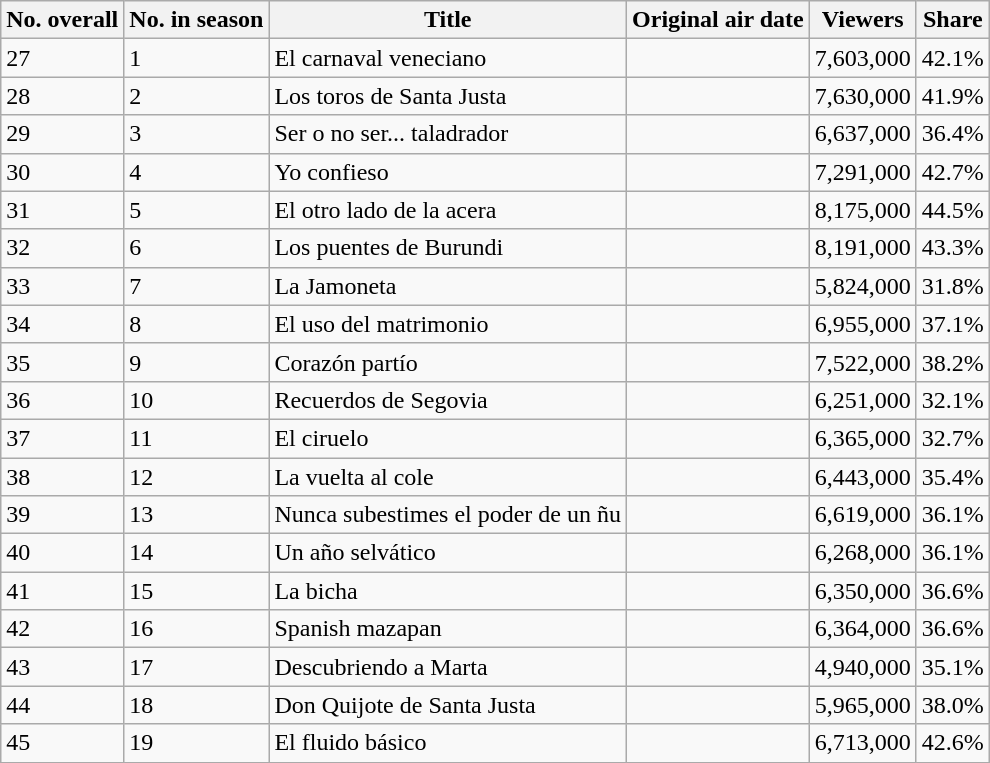<table class="wikitable">
<tr>
<th>No. overall</th>
<th>No. in season</th>
<th>Title</th>
<th>Original air date</th>
<th>Viewers</th>
<th>Share</th>
</tr>
<tr ---->
<td>27</td>
<td>1</td>
<td>El carnaval veneciano</td>
<td></td>
<td>7,603,000</td>
<td>42.1%</td>
</tr>
<tr ---->
<td>28</td>
<td>2</td>
<td>Los toros de Santa Justa</td>
<td></td>
<td>7,630,000</td>
<td>41.9%</td>
</tr>
<tr ---->
<td>29</td>
<td>3</td>
<td>Ser o no ser... taladrador</td>
<td></td>
<td>6,637,000</td>
<td>36.4%</td>
</tr>
<tr ---->
<td>30</td>
<td>4</td>
<td>Yo confieso</td>
<td></td>
<td>7,291,000</td>
<td>42.7%</td>
</tr>
<tr ---->
<td>31</td>
<td>5</td>
<td>El otro lado de la acera</td>
<td></td>
<td>8,175,000</td>
<td>44.5%</td>
</tr>
<tr ---->
<td>32</td>
<td>6</td>
<td>Los puentes de Burundi</td>
<td></td>
<td>8,191,000</td>
<td>43.3%</td>
</tr>
<tr ---->
<td>33</td>
<td>7</td>
<td>La Jamoneta</td>
<td></td>
<td>5,824,000</td>
<td>31.8%</td>
</tr>
<tr ---->
<td>34</td>
<td>8</td>
<td>El uso del matrimonio</td>
<td></td>
<td>6,955,000</td>
<td>37.1%</td>
</tr>
<tr ---->
<td>35</td>
<td>9</td>
<td>Corazón partío</td>
<td></td>
<td>7,522,000</td>
<td>38.2%</td>
</tr>
<tr ---->
<td>36</td>
<td>10</td>
<td>Recuerdos de Segovia</td>
<td></td>
<td>6,251,000</td>
<td>32.1%</td>
</tr>
<tr ---->
<td>37</td>
<td>11</td>
<td>El ciruelo</td>
<td></td>
<td>6,365,000</td>
<td>32.7%</td>
</tr>
<tr ---->
<td>38</td>
<td>12</td>
<td>La vuelta al cole</td>
<td></td>
<td>6,443,000</td>
<td>35.4%</td>
</tr>
<tr ---->
<td>39</td>
<td>13</td>
<td>Nunca subestimes el poder de un ñu</td>
<td></td>
<td>6,619,000</td>
<td>36.1%</td>
</tr>
<tr ---->
<td>40</td>
<td>14</td>
<td>Un año selvático</td>
<td></td>
<td>6,268,000</td>
<td>36.1%</td>
</tr>
<tr ---->
<td>41</td>
<td>15</td>
<td>La bicha</td>
<td></td>
<td>6,350,000</td>
<td>36.6%</td>
</tr>
<tr ---->
<td>42</td>
<td>16</td>
<td>Spanish mazapan</td>
<td></td>
<td>6,364,000</td>
<td>36.6%</td>
</tr>
<tr ---->
<td>43</td>
<td>17</td>
<td>Descubriendo a Marta</td>
<td></td>
<td>4,940,000</td>
<td>35.1%</td>
</tr>
<tr ---->
<td>44</td>
<td>18</td>
<td>Don Quijote de Santa Justa</td>
<td></td>
<td>5,965,000</td>
<td>38.0%</td>
</tr>
<tr ---->
<td>45</td>
<td>19</td>
<td>El fluido básico</td>
<td></td>
<td>6,713,000</td>
<td>42.6%</td>
</tr>
<tr>
</tr>
</table>
